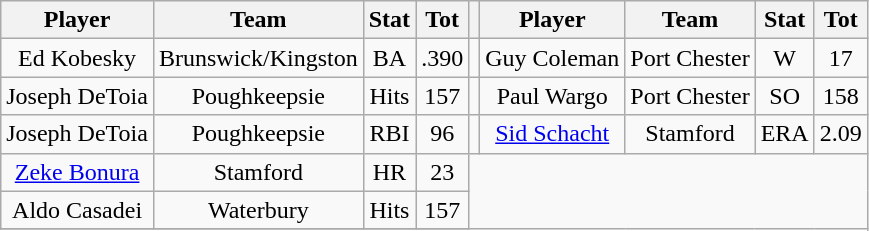<table class="wikitable" style="text-align:center">
<tr>
<th>Player</th>
<th>Team</th>
<th>Stat</th>
<th>Tot</th>
<th></th>
<th>Player</th>
<th>Team</th>
<th>Stat</th>
<th>Tot</th>
</tr>
<tr>
<td>Ed Kobesky</td>
<td>Brunswick/Kingston</td>
<td>BA</td>
<td>.390</td>
<td></td>
<td>Guy Coleman</td>
<td>Port Chester</td>
<td>W</td>
<td>17</td>
</tr>
<tr>
<td>Joseph DeToia</td>
<td>Poughkeepsie</td>
<td>Hits</td>
<td>157</td>
<td></td>
<td>Paul Wargo</td>
<td>Port Chester</td>
<td>SO</td>
<td>158</td>
</tr>
<tr>
<td>Joseph DeToia</td>
<td>Poughkeepsie</td>
<td>RBI</td>
<td>96</td>
<td></td>
<td><a href='#'>Sid Schacht</a></td>
<td>Stamford</td>
<td>ERA</td>
<td>2.09</td>
</tr>
<tr>
<td><a href='#'>Zeke Bonura</a></td>
<td>Stamford</td>
<td>HR</td>
<td>23</td>
</tr>
<tr>
<td>Aldo Casadei</td>
<td>Waterbury</td>
<td>Hits</td>
<td>157</td>
</tr>
<tr>
</tr>
</table>
